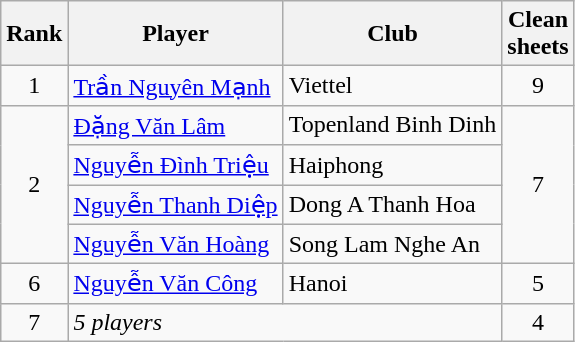<table class="wikitable" style="text-align:center">
<tr>
<th>Rank</th>
<th>Player</th>
<th>Club</th>
<th>Clean<br>sheets</th>
</tr>
<tr>
<td>1</td>
<td align="left"> <a href='#'>Trần Nguyên Mạnh</a></td>
<td align="left">Viettel</td>
<td>9</td>
</tr>
<tr>
<td rowspan=4>2</td>
<td align="left"> <a href='#'>Đặng Văn Lâm</a></td>
<td align="left">Topenland Binh Dinh</td>
<td rowspan=4>7</td>
</tr>
<tr>
<td align="left"> <a href='#'>Nguyễn Đình Triệu</a></td>
<td align="left">Haiphong</td>
</tr>
<tr>
<td align="left"> <a href='#'>Nguyễn Thanh Diệp</a></td>
<td align="left">Dong A Thanh Hoa</td>
</tr>
<tr>
<td align="left"> <a href='#'>Nguyễn Văn Hoàng</a></td>
<td align="left">Song Lam Nghe An</td>
</tr>
<tr>
<td>6</td>
<td align="left"> <a href='#'>Nguyễn Văn Công</a></td>
<td align="left">Hanoi</td>
<td>5</td>
</tr>
<tr>
<td>7</td>
<td align="left" colspan="2"><em>5 players</em></td>
<td>4</td>
</tr>
</table>
